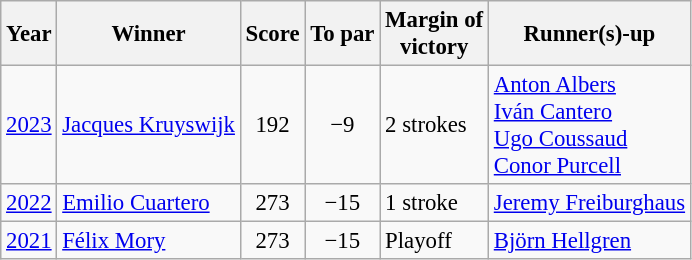<table class=wikitable style="font-size:95%">
<tr>
<th>Year</th>
<th>Winner</th>
<th>Score</th>
<th>To par</th>
<th>Margin of<br>victory</th>
<th>Runner(s)-up</th>
</tr>
<tr>
<td><a href='#'>2023</a></td>
<td> <a href='#'>Jacques Kruyswijk</a></td>
<td align=center>192</td>
<td align=center>−9</td>
<td>2 strokes</td>
<td> <a href='#'>Anton Albers</a><br> <a href='#'>Iván Cantero</a><br> <a href='#'>Ugo Coussaud</a><br> <a href='#'>Conor Purcell</a></td>
</tr>
<tr>
<td><a href='#'>2022</a></td>
<td> <a href='#'>Emilio Cuartero</a></td>
<td align=center>273</td>
<td align=center>−15</td>
<td>1 stroke</td>
<td> <a href='#'>Jeremy Freiburghaus</a></td>
</tr>
<tr>
<td><a href='#'>2021</a></td>
<td> <a href='#'>Félix Mory</a></td>
<td align=center>273</td>
<td align=center>−15</td>
<td>Playoff</td>
<td> <a href='#'>Björn Hellgren</a></td>
</tr>
</table>
